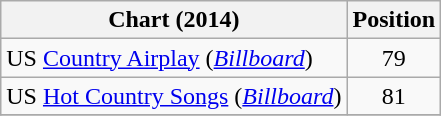<table class="wikitable sortable">
<tr>
<th scope="col">Chart (2014)</th>
<th scope="col">Position</th>
</tr>
<tr>
<td>US <a href='#'>Country Airplay</a> (<em><a href='#'>Billboard</a></em>)</td>
<td align="center">79</td>
</tr>
<tr>
<td>US <a href='#'>Hot Country Songs</a> (<em><a href='#'>Billboard</a></em>)</td>
<td align="center">81</td>
</tr>
<tr>
</tr>
</table>
